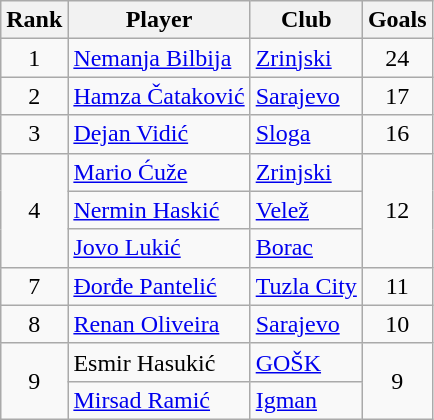<table class="wikitable" style="text-align:center">
<tr>
<th>Rank</th>
<th>Player</th>
<th>Club</th>
<th>Goals</th>
</tr>
<tr>
<td>1</td>
<td align=left> <a href='#'>Nemanja Bilbija</a></td>
<td align=left><a href='#'>Zrinjski</a></td>
<td>24</td>
</tr>
<tr>
<td>2</td>
<td align=left> <a href='#'>Hamza Čataković</a></td>
<td align=left><a href='#'>Sarajevo</a></td>
<td>17</td>
</tr>
<tr>
<td>3</td>
<td align=left> <a href='#'>Dejan Vidić</a></td>
<td align=left><a href='#'>Sloga</a></td>
<td>16</td>
</tr>
<tr>
<td rowspan=3>4</td>
<td align=left> <a href='#'>Mario Ćuže</a></td>
<td align=left><a href='#'>Zrinjski</a></td>
<td rowspan=3>12</td>
</tr>
<tr>
<td align=left> <a href='#'>Nermin Haskić</a></td>
<td align=left><a href='#'>Velež</a></td>
</tr>
<tr>
<td align=left> <a href='#'>Jovo Lukić</a></td>
<td align=left><a href='#'>Borac</a></td>
</tr>
<tr>
<td>7</td>
<td align=left> <a href='#'>Đorđe Pantelić</a></td>
<td align=left><a href='#'>Tuzla City</a></td>
<td>11</td>
</tr>
<tr>
<td>8</td>
<td align=left> <a href='#'>Renan Oliveira</a></td>
<td align=left><a href='#'>Sarajevo</a></td>
<td>10</td>
</tr>
<tr>
<td rowspan=2>9</td>
<td align=left> Esmir Hasukić</td>
<td align=left><a href='#'>GOŠK</a></td>
<td rowspan=2>9</td>
</tr>
<tr>
<td align=left> <a href='#'>Mirsad Ramić</a></td>
<td align=left><a href='#'>Igman</a></td>
</tr>
</table>
